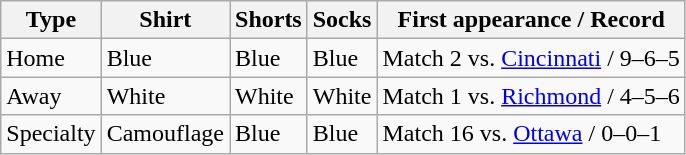<table class="wikitable">
<tr>
<th>Type</th>
<th>Shirt</th>
<th>Shorts</th>
<th>Socks</th>
<th>First appearance / Record</th>
</tr>
<tr>
<td>Home</td>
<td>Blue</td>
<td>Blue</td>
<td>Blue</td>
<td>Match 2 vs. <a href='#'>Cincinnati</a> / 9–6–5</td>
</tr>
<tr>
<td>Away</td>
<td>White</td>
<td>White</td>
<td>White</td>
<td>Match 1 vs. <a href='#'>Richmond</a> / 4–5–6</td>
</tr>
<tr>
<td>Specialty</td>
<td>Camouflage</td>
<td>Blue</td>
<td>Blue</td>
<td>Match 16 vs. <a href='#'>Ottawa</a> / 0–0–1</td>
</tr>
</table>
